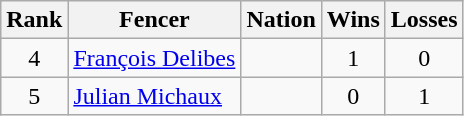<table class="wikitable sortable" style="text-align:center">
<tr>
<th>Rank</th>
<th>Fencer</th>
<th>Nation</th>
<th>Wins</th>
<th>Losses</th>
</tr>
<tr>
<td>4</td>
<td align=left><a href='#'>François Delibes</a></td>
<td align=left></td>
<td>1</td>
<td>0</td>
</tr>
<tr>
<td>5</td>
<td align=left><a href='#'>Julian Michaux</a></td>
<td align=left></td>
<td>0</td>
<td>1</td>
</tr>
</table>
